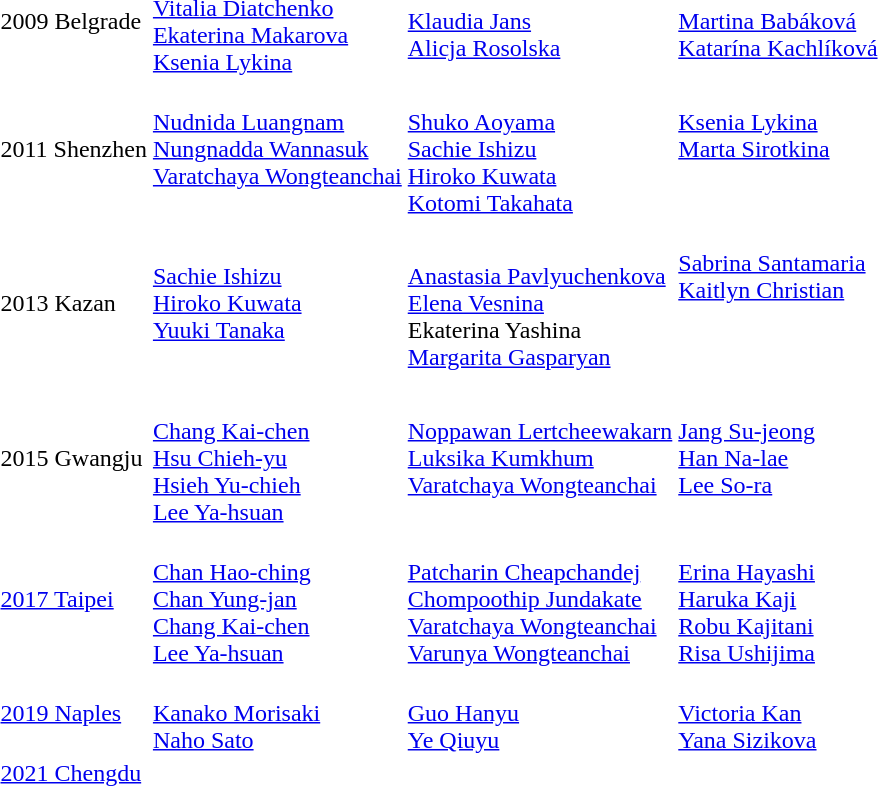<table>
<tr>
<td>2009 Belgrade</td>
<td> <br><a href='#'>Vitalia Diatchenko</a><br><a href='#'>Ekaterina Makarova</a><br><a href='#'>Ksenia Lykina</a></td>
<td> <br><a href='#'>Klaudia Jans</a><br><a href='#'>Alicja Rosolska</a></td>
<td> <br><a href='#'>Martina Babáková</a><br><a href='#'>Katarína Kachlíková</a></td>
</tr>
<tr>
<td>2011 Shenzhen</td>
<td><br><a href='#'>Nudnida Luangnam</a><br><a href='#'>Nungnadda Wannasuk</a><br><a href='#'>Varatchaya Wongteanchai</a><br><br></td>
<td><br><a href='#'>Shuko Aoyama</a><br><a href='#'>Sachie Ishizu</a><br><a href='#'>Hiroko Kuwata</a><br><a href='#'>Kotomi Takahata</a></td>
<td><br><a href='#'>Ksenia Lykina</a><br><a href='#'>Marta Sirotkina</a><br><br><br></td>
</tr>
<tr>
<td>2013 Kazan</td>
<td><br><a href='#'>Sachie Ishizu</a><br><a href='#'>Hiroko Kuwata</a><br><a href='#'>Yuuki Tanaka</a><br><br></td>
<td><br><a href='#'>Anastasia Pavlyuchenkova</a><br><a href='#'>Elena Vesnina</a><br>Ekaterina Yashina<br><a href='#'>Margarita Gasparyan</a></td>
<td><br><a href='#'>Sabrina Santamaria</a><br><a href='#'>Kaitlyn Christian</a><br><br><br><br></td>
</tr>
<tr>
<td>2015 Gwangju</td>
<td><br><a href='#'>Chang Kai-chen</a><br><a href='#'>Hsu Chieh-yu</a><br><a href='#'>Hsieh Yu-chieh</a><br><a href='#'>Lee Ya-hsuan</a></td>
<td><br><a href='#'>Noppawan Lertcheewakarn</a><br><a href='#'>Luksika Kumkhum</a><br><a href='#'>Varatchaya Wongteanchai</a><br><br></td>
<td><br><a href='#'>Jang Su-jeong</a><br><a href='#'>Han Na-lae</a><br><a href='#'>Lee So-ra</a><br><br></td>
</tr>
<tr>
<td><a href='#'>2017 Taipei</a></td>
<td><br><a href='#'>Chan Hao-ching</a><br><a href='#'>Chan Yung-jan</a><br><a href='#'>Chang Kai-chen</a><br><a href='#'>Lee Ya-hsuan</a></td>
<td><br><a href='#'>Patcharin Cheapchandej</a><br><a href='#'>Chompoothip Jundakate</a><br><a href='#'>Varatchaya Wongteanchai</a><br><a href='#'>Varunya Wongteanchai</a></td>
<td><br><a href='#'>Erina Hayashi</a><br><a href='#'>Haruka Kaji</a><br><a href='#'>Robu Kajitani</a><br><a href='#'>Risa Ushijima</a></td>
</tr>
<tr>
<td><a href='#'>2019 Naples</a></td>
<td><br><a href='#'>Kanako Morisaki</a><br><a href='#'>Naho Sato</a></td>
<td><br><a href='#'>Guo Hanyu</a><br><a href='#'>Ye Qiuyu</a></td>
<td><br><a href='#'>Victoria Kan</a><br><a href='#'>Yana Sizikova</a></td>
</tr>
<tr>
<td><a href='#'>2021 Chengdu</a></td>
<td></td>
<td></td>
<td></td>
</tr>
</table>
